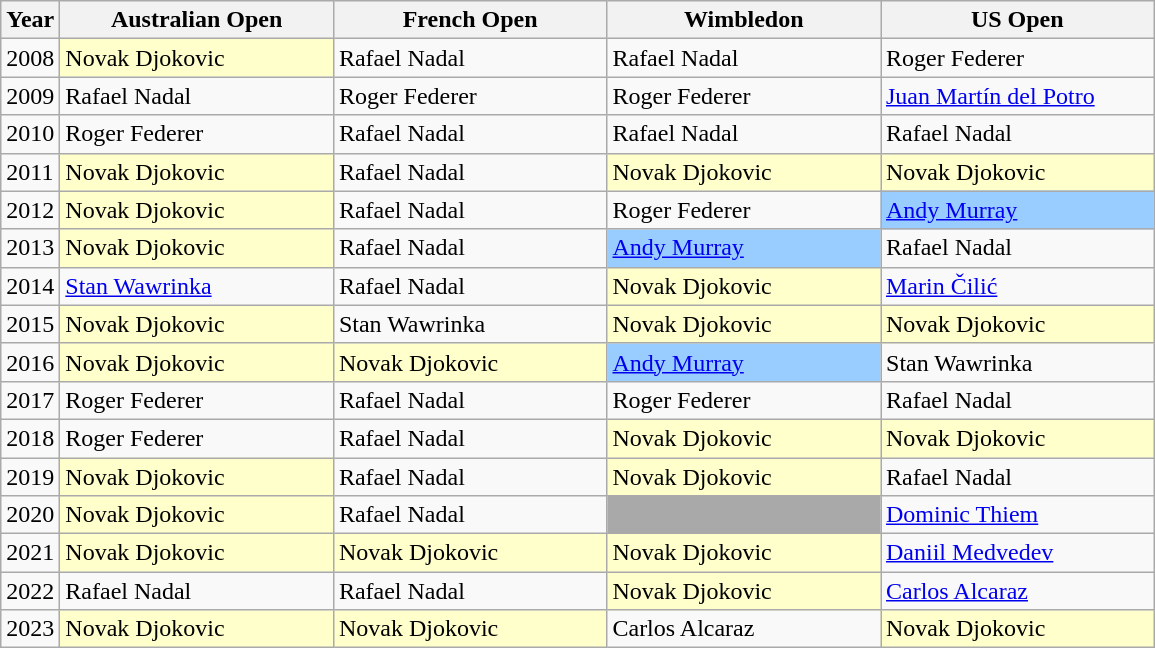<table class=wikitable>
<tr>
<th>Year</th>
<th width=175>Australian Open</th>
<th width=175>French Open</th>
<th width=175>Wimbledon</th>
<th width=175>US Open</th>
</tr>
<tr>
<td>2008</td>
<td style="background:#ffc;"> Novak Djokovic</td>
<td> Rafael Nadal</td>
<td> Rafael Nadal</td>
<td> Roger Federer</td>
</tr>
<tr>
<td>2009</td>
<td> Rafael Nadal</td>
<td> Roger Federer</td>
<td> Roger Federer</td>
<td> <a href='#'>Juan Martín del Potro</a></td>
</tr>
<tr>
<td>2010</td>
<td> Roger Federer</td>
<td> Rafael Nadal</td>
<td> Rafael Nadal</td>
<td> Rafael Nadal</td>
</tr>
<tr>
<td>2011</td>
<td style="background:#ffc;"> Novak Djokovic</td>
<td> Rafael Nadal</td>
<td style="background:#ffc;"> Novak Djokovic</td>
<td style="background:#ffc;"> Novak Djokovic</td>
</tr>
<tr>
<td>2012</td>
<td style="background:#ffc;"> Novak Djokovic</td>
<td> Rafael Nadal</td>
<td> Roger Federer</td>
<td bgcolor=99ccff> <a href='#'>Andy Murray</a></td>
</tr>
<tr>
<td>2013</td>
<td style="background:#ffc;"> Novak Djokovic</td>
<td> Rafael Nadal</td>
<td bgcolor=99ccff> <a href='#'>Andy Murray</a></td>
<td> Rafael Nadal</td>
</tr>
<tr>
<td>2014</td>
<td> <a href='#'>Stan Wawrinka</a></td>
<td> Rafael Nadal</td>
<td style="background:#ffc;"> Novak Djokovic</td>
<td> <a href='#'>Marin Čilić</a></td>
</tr>
<tr>
<td>2015</td>
<td style="background:#ffc;"> Novak Djokovic</td>
<td> Stan Wawrinka</td>
<td style="background:#ffc;"> Novak Djokovic</td>
<td style="background:#ffc;"> Novak Djokovic</td>
</tr>
<tr>
<td>2016</td>
<td style="background:#ffc;"> Novak Djokovic</td>
<td style="background:#ffc;"> Novak Djokovic</td>
<td bgcolor=99ccff> <a href='#'>Andy Murray</a></td>
<td> Stan Wawrinka</td>
</tr>
<tr>
<td>2017</td>
<td> Roger Federer</td>
<td> Rafael Nadal</td>
<td> Roger Federer</td>
<td> Rafael Nadal</td>
</tr>
<tr>
<td>2018</td>
<td> Roger Federer</td>
<td> Rafael Nadal</td>
<td style="background:#ffc;"> Novak Djokovic</td>
<td style="background:#ffc;"> Novak Djokovic</td>
</tr>
<tr>
<td>2019</td>
<td style="background:#ffc;"> Novak Djokovic</td>
<td> Rafael Nadal</td>
<td style="background:#ffc;"> Novak Djokovic</td>
<td> Rafael Nadal</td>
</tr>
<tr>
<td>2020</td>
<td style="background:#ffc;"> Novak Djokovic</td>
<td> Rafael Nadal</td>
<td bgcolor="darkgray"></td>
<td> <a href='#'>Dominic Thiem</a></td>
</tr>
<tr>
<td>2021</td>
<td style="background:#ffc;"> Novak Djokovic</td>
<td style="background:#ffc;"> Novak Djokovic</td>
<td style="background:#ffc;"> Novak Djokovic</td>
<td> <a href='#'>Daniil Medvedev</a></td>
</tr>
<tr>
<td>2022</td>
<td> Rafael Nadal</td>
<td> Rafael Nadal</td>
<td style="background:#ffc;"> Novak Djokovic</td>
<td> <a href='#'>Carlos Alcaraz</a></td>
</tr>
<tr>
<td>2023</td>
<td bgcolor=#ffffcc> Novak Djokovic</td>
<td bgcolor=#ffffcc> Novak Djokovic</td>
<td> Carlos Alcaraz</td>
<td bgcolor=#ffffcc> Novak Djokovic</td>
</tr>
</table>
